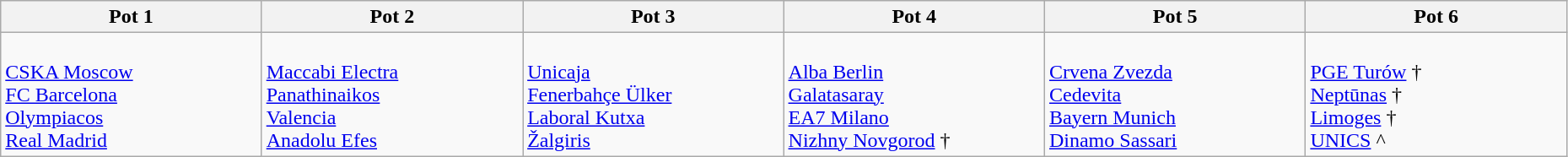<table class="wikitable" style="width:98%">
<tr>
<th width=16%><strong>Pot 1</strong></th>
<th width=16%><strong>Pot 2</strong></th>
<th width=16%><strong>Pot 3</strong></th>
<th width=16%><strong>Pot 4</strong></th>
<th width=16%><strong>Pot 5</strong></th>
<th width=16%><strong>Pot 6</strong></th>
</tr>
<tr>
<td><br> <a href='#'>CSKA Moscow</a> <br>
 <a href='#'>FC Barcelona</a> <br>
 <a href='#'>Olympiacos</a> <br>
 <a href='#'>Real Madrid</a> <br></td>
<td><br> <a href='#'>Maccabi Electra</a> <br> 
 <a href='#'>Panathinaikos</a> <br>
 <a href='#'>Valencia</a> <br>
 <a href='#'>Anadolu Efes</a> <br></td>
<td><br> <a href='#'>Unicaja</a> <br>
 <a href='#'>Fenerbahçe Ülker</a> <br>
 <a href='#'>Laboral Kutxa</a> <br>
 <a href='#'>Žalgiris</a> <br></td>
<td><br> <a href='#'>Alba Berlin</a> <br>
 <a href='#'>Galatasaray</a> <br>
 <a href='#'>EA7 Milano</a> <br>
 <a href='#'>Nizhny Novgorod</a> †<br></td>
<td><br> <a href='#'>Crvena Zvezda</a> <br>
 <a href='#'>Cedevita</a> <br>
 <a href='#'>Bayern Munich</a> <br>
 <a href='#'>Dinamo Sassari</a> <br></td>
<td><br> <a href='#'>PGE Turów</a> †<br>
 <a href='#'>Neptūnas</a> †<br>
 <a href='#'>Limoges</a> †<br>
 <a href='#'>UNICS</a> ^<br></td>
</tr>
</table>
